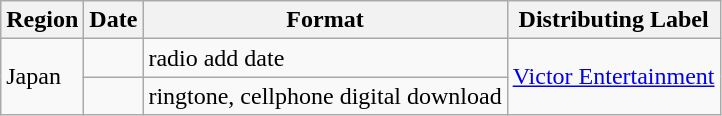<table class="wikitable">
<tr>
<th>Region</th>
<th>Date</th>
<th>Format</th>
<th>Distributing Label</th>
</tr>
<tr>
<td rowspan="2">Japan</td>
<td></td>
<td>radio add date</td>
<td rowspan="2"><a href='#'>Victor Entertainment</a></td>
</tr>
<tr>
<td></td>
<td>ringtone, cellphone digital download</td>
</tr>
</table>
